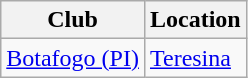<table class="wikitable sortable">
<tr>
<th>Club</th>
<th>Location</th>
</tr>
<tr>
<td><a href='#'>Botafogo (PI)</a></td>
<td><a href='#'>Teresina</a></td>
</tr>
</table>
